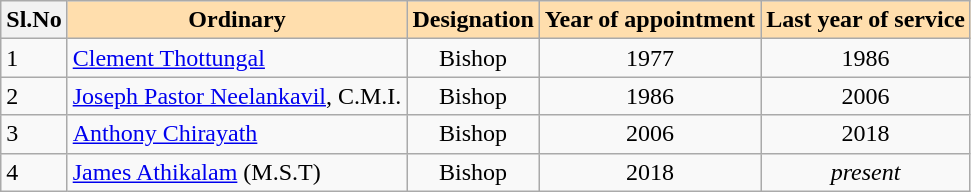<table class="wikitable">
<tr>
<th>Sl.No</th>
<th style="background: #ffdead;">Ordinary</th>
<th style="background: #ffdead;">Designation</th>
<th style="background: #ffdead;">Year of appointment</th>
<th style="background: #ffdead;">Last year of service</th>
</tr>
<tr>
<td>1</td>
<td><a href='#'>Clement Thottungal</a></td>
<td align="center">Bishop</td>
<td align="center">1977</td>
<td align="center">1986</td>
</tr>
<tr>
<td>2</td>
<td><a href='#'>Joseph Pastor Neelankavil</a>, C.M.I.</td>
<td align="center">Bishop</td>
<td align="center">1986</td>
<td align="center">2006</td>
</tr>
<tr>
<td>3</td>
<td><a href='#'>Anthony Chirayath</a></td>
<td align="center">Bishop</td>
<td align="center">2006</td>
<td align="center">2018</td>
</tr>
<tr>
<td>4</td>
<td><a href='#'>James Athikalam</a> (M.S.T)</td>
<td align="center">Bishop</td>
<td align="center">2018</td>
<td align="center"><em>present</em></td>
</tr>
</table>
